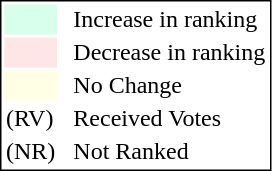<table style="border:1px solid black;">
<tr>
<td style="background:#D8FFEB; width:20px;"></td>
<td> </td>
<td>Increase in ranking</td>
</tr>
<tr>
<td style="background:#FFE6E6; width:20px;"></td>
<td> </td>
<td>Decrease in ranking</td>
</tr>
<tr>
<td style="background:#FFFFE6; width:20px;"></td>
<td> </td>
<td>No Change</td>
</tr>
<tr>
<td>(RV)</td>
<td> </td>
<td>Received Votes</td>
</tr>
<tr>
<td>(NR)</td>
<td> </td>
<td>Not Ranked</td>
</tr>
</table>
